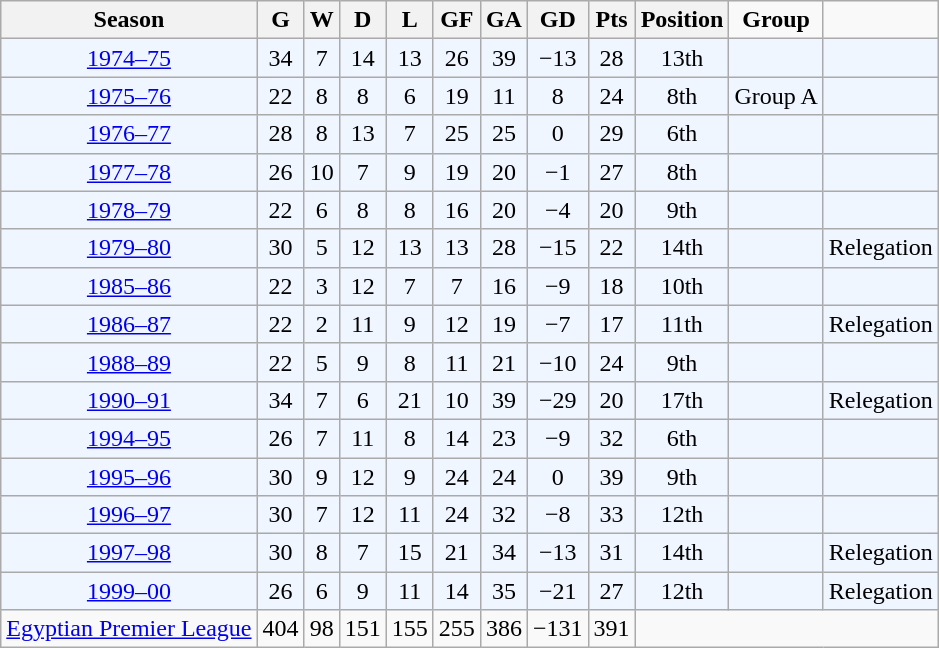<table class="wikitable sortable" style="text-align: center;">
<tr>
<th>Season</th>
<th>G</th>
<th>W</th>
<th>D</th>
<th>L</th>
<th>GF</th>
<th>GA</th>
<th>GD</th>
<th>Pts</th>
<th>Position</th>
<td><strong>Group</strong></td>
<td></td>
</tr>
<tr bgcolor=#f0f6ff>
<td><a href='#'>1974–75</a></td>
<td>34</td>
<td>7</td>
<td>14</td>
<td>13</td>
<td>26</td>
<td>39</td>
<td>−13</td>
<td>28</td>
<td>13th</td>
<td></td>
<td></td>
</tr>
<tr bgcolor=#f0f6ff>
<td><a href='#'>1975–76</a></td>
<td>22</td>
<td>8</td>
<td>8</td>
<td>6</td>
<td>19</td>
<td>11</td>
<td>8</td>
<td>24</td>
<td>8th</td>
<td>Group A</td>
<td></td>
</tr>
<tr bgcolor=#f0f6ff>
<td><a href='#'>1976–77</a></td>
<td>28</td>
<td>8</td>
<td>13</td>
<td>7</td>
<td>25</td>
<td>25</td>
<td>0</td>
<td>29</td>
<td>6th</td>
<td></td>
<td></td>
</tr>
<tr bgcolor=#f0f6ff>
<td><a href='#'>1977–78</a></td>
<td>26</td>
<td>10</td>
<td>7</td>
<td>9</td>
<td>19</td>
<td>20</td>
<td>−1</td>
<td>27</td>
<td>8th</td>
<td></td>
<td></td>
</tr>
<tr bgcolor=#f0f6ff>
<td><a href='#'>1978–79</a></td>
<td>22</td>
<td>6</td>
<td>8</td>
<td>8</td>
<td>16</td>
<td>20</td>
<td>−4</td>
<td>20</td>
<td>9th</td>
<td></td>
<td></td>
</tr>
<tr bgcolor=#f0f6ff>
<td><a href='#'>1979–80</a></td>
<td>30</td>
<td>5</td>
<td>12</td>
<td>13</td>
<td>13</td>
<td>28</td>
<td>−15</td>
<td>22</td>
<td>14th</td>
<td></td>
<td>Relegation</td>
</tr>
<tr bgcolor=#f0f6ff>
<td><a href='#'>1985–86</a></td>
<td>22</td>
<td>3</td>
<td>12</td>
<td>7</td>
<td>7</td>
<td>16</td>
<td>−9</td>
<td>18</td>
<td>10th</td>
<td></td>
<td></td>
</tr>
<tr bgcolor=#f0f6ff>
<td><a href='#'>1986–87</a></td>
<td>22</td>
<td>2</td>
<td>11</td>
<td>9</td>
<td>12</td>
<td>19</td>
<td>−7</td>
<td>17</td>
<td>11th</td>
<td></td>
<td>Relegation</td>
</tr>
<tr bgcolor=#f0f6ff>
<td><a href='#'>1988–89</a></td>
<td>22</td>
<td>5</td>
<td>9</td>
<td>8</td>
<td>11</td>
<td>21</td>
<td>−10</td>
<td>24</td>
<td>9th</td>
<td></td>
<td></td>
</tr>
<tr bgcolor=#f0f6ff>
<td><a href='#'>1990–91</a></td>
<td>34</td>
<td>7</td>
<td>6</td>
<td>21</td>
<td>10</td>
<td>39</td>
<td>−29</td>
<td>20</td>
<td>17th</td>
<td></td>
<td>Relegation</td>
</tr>
<tr bgcolor=#f0f6ff>
<td><a href='#'>1994–95</a></td>
<td>26</td>
<td>7</td>
<td>11</td>
<td>8</td>
<td>14</td>
<td>23</td>
<td>−9</td>
<td>32</td>
<td>6th</td>
<td></td>
<td></td>
</tr>
<tr bgcolor=#f0f6ff>
<td><a href='#'>1995–96</a></td>
<td>30</td>
<td>9</td>
<td>12</td>
<td>9</td>
<td>24</td>
<td>24</td>
<td>0</td>
<td>39</td>
<td>9th</td>
<td></td>
<td></td>
</tr>
<tr bgcolor=#f0f6ff>
<td><a href='#'>1996–97</a></td>
<td>30</td>
<td>7</td>
<td>12</td>
<td>11</td>
<td>24</td>
<td>32</td>
<td>−8</td>
<td>33</td>
<td>12th</td>
<td></td>
<td></td>
</tr>
<tr bgcolor=#f0f6ff>
<td><a href='#'>1997–98</a></td>
<td>30</td>
<td>8</td>
<td>7</td>
<td>15</td>
<td>21</td>
<td>34</td>
<td>−13</td>
<td>31</td>
<td>14th</td>
<td></td>
<td>Relegation</td>
</tr>
<tr bgcolor=#f0f6ff>
<td><a href='#'>1999–00</a></td>
<td>26</td>
<td>6</td>
<td>9</td>
<td>11</td>
<td>14</td>
<td>35</td>
<td>−21</td>
<td>27</td>
<td>12th</td>
<td></td>
<td>Relegation</td>
</tr>
<tr>
<td><a href='#'>Egyptian Premier League</a></td>
<td>404</td>
<td>98</td>
<td>151</td>
<td>155</td>
<td>255</td>
<td>386</td>
<td>−131</td>
<td>391</td>
</tr>
</table>
